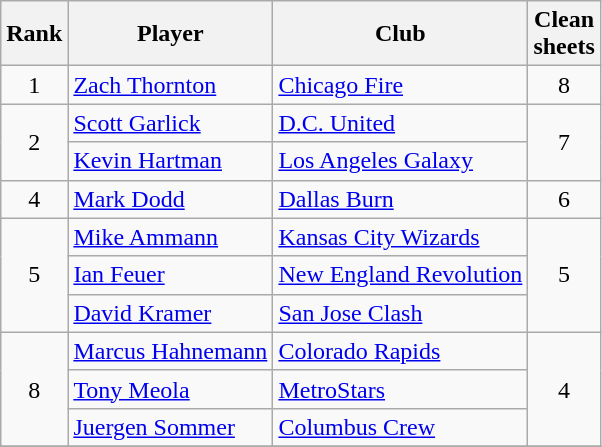<table class="wikitable" style="text-align:center">
<tr>
<th>Rank</th>
<th>Player</th>
<th>Club</th>
<th>Clean<br>sheets</th>
</tr>
<tr>
<td>1</td>
<td align="left"> <a href='#'>Zach Thornton</a></td>
<td align="left"><a href='#'>Chicago Fire</a></td>
<td>8</td>
</tr>
<tr>
<td rowspan="2">2</td>
<td align="left"> <a href='#'>Scott Garlick</a></td>
<td align="left"><a href='#'>D.C. United</a></td>
<td rowspan="2">7</td>
</tr>
<tr>
<td align="left"> <a href='#'>Kevin Hartman</a></td>
<td align="left"><a href='#'>Los Angeles Galaxy</a></td>
</tr>
<tr>
<td>4</td>
<td align="left"> <a href='#'>Mark Dodd</a></td>
<td align="left"><a href='#'>Dallas Burn</a></td>
<td>6</td>
</tr>
<tr>
<td rowspan="3">5</td>
<td align="left"> <a href='#'>Mike Ammann</a></td>
<td align="left"><a href='#'>Kansas City Wizards</a></td>
<td rowspan="3">5</td>
</tr>
<tr>
<td align="left"> <a href='#'>Ian Feuer</a></td>
<td align="left"><a href='#'>New England Revolution</a></td>
</tr>
<tr>
<td align="left"> <a href='#'>David Kramer</a></td>
<td align="left"><a href='#'>San Jose Clash</a></td>
</tr>
<tr>
<td rowspan="3">8</td>
<td align="left"> <a href='#'>Marcus Hahnemann</a></td>
<td align="left"><a href='#'>Colorado Rapids</a></td>
<td rowspan="3">4</td>
</tr>
<tr>
<td align="left"> <a href='#'>Tony Meola</a></td>
<td align="left"><a href='#'>MetroStars</a></td>
</tr>
<tr>
<td align="left"> <a href='#'>Juergen Sommer</a></td>
<td align="left"><a href='#'>Columbus Crew</a></td>
</tr>
<tr>
</tr>
</table>
